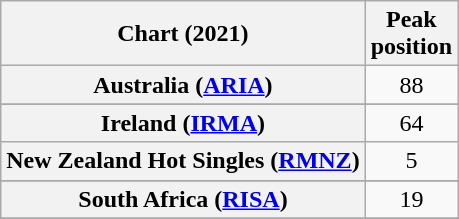<table class="wikitable sortable plainrowheaders" style="text-align:center">
<tr>
<th scope="col">Chart (2021)</th>
<th scope="col">Peak<br>position</th>
</tr>
<tr>
<th scope="row">Australia (<a href='#'>ARIA</a>)</th>
<td>88</td>
</tr>
<tr>
</tr>
<tr>
</tr>
<tr>
<th scope="row">Ireland (<a href='#'>IRMA</a>)</th>
<td>64</td>
</tr>
<tr>
<th scope="row">New Zealand Hot Singles (<a href='#'>RMNZ</a>)</th>
<td>5</td>
</tr>
<tr>
</tr>
<tr>
<th scope="row">South Africa (<a href='#'>RISA</a>)</th>
<td>19</td>
</tr>
<tr>
</tr>
<tr>
</tr>
<tr>
</tr>
<tr>
</tr>
<tr>
</tr>
<tr>
</tr>
<tr>
</tr>
</table>
